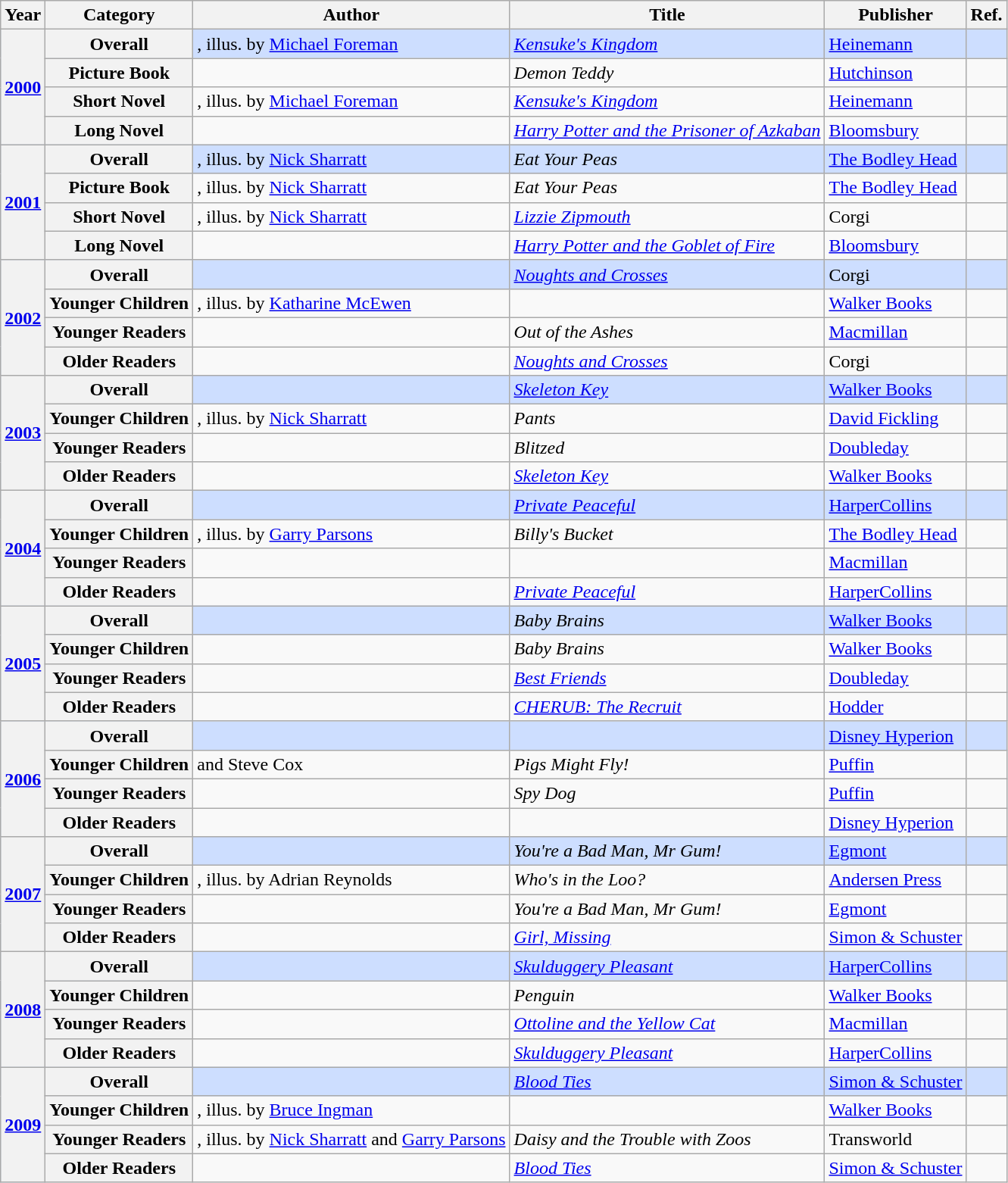<table class="wikitable sortable mw-collapsible">
<tr>
<th>Year</th>
<th>Category</th>
<th>Author</th>
<th>Title</th>
<th>Publisher</th>
<th>Ref.</th>
</tr>
<tr style="background:#cddeff">
<th rowspan="4"><a href='#'>2000</a></th>
<th>Overall</th>
<td>, illus. by <a href='#'>Michael Foreman</a></td>
<td><em><a href='#'>Kensuke's Kingdom</a></em></td>
<td><a href='#'>Heinemann</a></td>
<td></td>
</tr>
<tr>
<th>Picture Book</th>
<td></td>
<td><em>Demon Teddy</em></td>
<td><a href='#'>Hutchinson</a></td>
<td></td>
</tr>
<tr>
<th>Short Novel</th>
<td>, illus. by <a href='#'>Michael Foreman</a></td>
<td><em><a href='#'>Kensuke's Kingdom</a></em></td>
<td><a href='#'>Heinemann</a></td>
<td></td>
</tr>
<tr>
<th>Long Novel</th>
<td></td>
<td><em><a href='#'>Harry Potter and the Prisoner of Azkaban</a></em></td>
<td><a href='#'>Bloomsbury</a></td>
<td></td>
</tr>
<tr style="background:#cddeff">
<th rowspan="4"><a href='#'>2001</a></th>
<th>Overall</th>
<td>, illus. by <a href='#'>Nick Sharratt</a></td>
<td><em>Eat Your Peas</em></td>
<td><a href='#'>The Bodley Head</a></td>
<td></td>
</tr>
<tr>
<th>Picture Book</th>
<td>, illus. by <a href='#'>Nick Sharratt</a></td>
<td><em>Eat Your Peas</em></td>
<td><a href='#'>The Bodley Head</a></td>
<td></td>
</tr>
<tr>
<th>Short Novel</th>
<td>, illus. by <a href='#'>Nick Sharratt</a></td>
<td><em><a href='#'>Lizzie Zipmouth</a></em></td>
<td>Corgi</td>
<td></td>
</tr>
<tr>
<th>Long Novel</th>
<td></td>
<td><em><a href='#'>Harry Potter and the Goblet of Fire</a></em></td>
<td><a href='#'>Bloomsbury</a></td>
<td></td>
</tr>
<tr style="background:#cddeff">
<th rowspan="4"><a href='#'>2002</a></th>
<th>Overall</th>
<td></td>
<td><em><a href='#'>Noughts and Crosses</a></em></td>
<td>Corgi</td>
<td></td>
</tr>
<tr>
<th>Younger Children</th>
<td>, illus. by <a href='#'>Katharine McEwen</a></td>
<td><em></em></td>
<td><a href='#'>Walker Books</a></td>
<td></td>
</tr>
<tr>
<th>Younger Readers</th>
<td></td>
<td><em>Out of the Ashes</em></td>
<td><a href='#'>Macmillan</a></td>
<td></td>
</tr>
<tr>
<th>Older Readers</th>
<td></td>
<td><em><a href='#'>Noughts and Crosses</a></em></td>
<td>Corgi</td>
<td></td>
</tr>
<tr style="background:#cddeff">
<th rowspan="4"><a href='#'>2003</a></th>
<th>Overall</th>
<td></td>
<td><em><a href='#'>Skeleton Key</a></em></td>
<td><a href='#'>Walker Books</a></td>
<td></td>
</tr>
<tr>
<th>Younger Children</th>
<td>, illus. by <a href='#'>Nick Sharratt</a></td>
<td><em>Pants</em></td>
<td><a href='#'>David Fickling</a></td>
<td></td>
</tr>
<tr>
<th>Younger Readers</th>
<td></td>
<td><em>Blitzed</em></td>
<td><a href='#'>Doubleday</a></td>
<td></td>
</tr>
<tr>
<th>Older Readers</th>
<td></td>
<td><em><a href='#'>Skeleton Key</a></em></td>
<td><a href='#'>Walker Books</a></td>
<td></td>
</tr>
<tr style="background:#cddeff">
<th rowspan="4"><a href='#'>2004</a></th>
<th>Overall</th>
<td></td>
<td><em><a href='#'>Private Peaceful</a></em></td>
<td><a href='#'>HarperCollins</a></td>
<td></td>
</tr>
<tr>
<th>Younger Children</th>
<td>, illus. by <a href='#'>Garry Parsons</a></td>
<td><em>Billy's Bucket</em></td>
<td><a href='#'>The Bodley Head</a></td>
<td></td>
</tr>
<tr>
<th>Younger Readers</th>
<td></td>
<td><em></em></td>
<td><a href='#'>Macmillan</a></td>
<td></td>
</tr>
<tr>
<th>Older Readers</th>
<td></td>
<td><em><a href='#'>Private Peaceful</a></em></td>
<td><a href='#'>HarperCollins</a></td>
<td></td>
</tr>
<tr style="background:#cddeff">
<th rowspan="4"><a href='#'>2005</a></th>
<th>Overall</th>
<td></td>
<td><em>Baby Brains</em></td>
<td><a href='#'>Walker Books</a></td>
<td></td>
</tr>
<tr>
<th>Younger Children</th>
<td></td>
<td><em>Baby Brains</em></td>
<td><a href='#'>Walker Books</a></td>
<td></td>
</tr>
<tr>
<th>Younger Readers</th>
<td></td>
<td><em><a href='#'>Best Friends</a></em></td>
<td><a href='#'>Doubleday</a></td>
<td></td>
</tr>
<tr>
<th>Older Readers</th>
<td></td>
<td><em><a href='#'>CHERUB: The Recruit</a></em></td>
<td><a href='#'>Hodder</a></td>
<td></td>
</tr>
<tr style="background:#cddeff">
<th rowspan="4"><a href='#'>2006</a></th>
<th>Overall</th>
<td></td>
<td></td>
<td><a href='#'>Disney Hyperion</a></td>
<td></td>
</tr>
<tr>
<th>Younger Children</th>
<td> and Steve Cox </td>
<td><em>Pigs Might Fly!</em></td>
<td><a href='#'>Puffin</a></td>
<td></td>
</tr>
<tr>
<th>Younger Readers</th>
<td></td>
<td><em>Spy Dog</em></td>
<td><a href='#'>Puffin</a></td>
<td></td>
</tr>
<tr>
<th>Older Readers</th>
<td></td>
<td></td>
<td><a href='#'>Disney Hyperion</a></td>
<td></td>
</tr>
<tr style="background:#cddeff">
<th rowspan="4"><a href='#'>2007</a></th>
<th>Overall</th>
<td></td>
<td><em>You're a Bad Man, Mr Gum!</em></td>
<td><a href='#'>Egmont</a></td>
<td></td>
</tr>
<tr>
<th>Younger Children</th>
<td>, illus. by Adrian Reynolds</td>
<td><em>Who's in the Loo?</em></td>
<td><a href='#'>Andersen Press</a></td>
<td></td>
</tr>
<tr>
<th>Younger Readers</th>
<td></td>
<td><em>You're a Bad Man, Mr Gum!</em></td>
<td><a href='#'>Egmont</a></td>
<td></td>
</tr>
<tr>
<th>Older Readers</th>
<td></td>
<td><em><a href='#'>Girl, Missing</a></em></td>
<td><a href='#'>Simon & Schuster</a></td>
<td></td>
</tr>
<tr style="background:#cddeff">
<th rowspan="4"><a href='#'>2008</a></th>
<th>Overall</th>
<td></td>
<td><em><a href='#'>Skulduggery Pleasant</a></em></td>
<td><a href='#'>HarperCollins</a></td>
<td></td>
</tr>
<tr>
<th>Younger Children</th>
<td></td>
<td><em>Penguin</em></td>
<td><a href='#'>Walker Books</a></td>
<td></td>
</tr>
<tr>
<th>Younger Readers</th>
<td></td>
<td><em><a href='#'>Ottoline and the Yellow Cat</a></em></td>
<td><a href='#'>Macmillan</a></td>
<td></td>
</tr>
<tr>
<th>Older Readers</th>
<td></td>
<td><em><a href='#'>Skulduggery Pleasant</a></em></td>
<td><a href='#'>HarperCollins</a></td>
<td></td>
</tr>
<tr style="background:#cddeff">
<th rowspan="4"><a href='#'>2009</a></th>
<th>Overall</th>
<td></td>
<td><em><a href='#'>Blood Ties</a></em></td>
<td><a href='#'>Simon & Schuster</a></td>
<td></td>
</tr>
<tr>
<th>Younger Children</th>
<td>, illus. by <a href='#'>Bruce Ingman</a></td>
<td><em></em></td>
<td><a href='#'>Walker Books</a></td>
<td></td>
</tr>
<tr>
<th>Younger Readers</th>
<td>, illus. by <a href='#'>Nick Sharratt</a> and <a href='#'>Garry Parsons</a></td>
<td><em>Daisy and the Trouble with Zoos</em></td>
<td>Transworld</td>
<td></td>
</tr>
<tr>
<th>Older Readers</th>
<td></td>
<td><em><a href='#'>Blood Ties</a></em></td>
<td><a href='#'>Simon & Schuster</a></td>
<td></td>
</tr>
</table>
